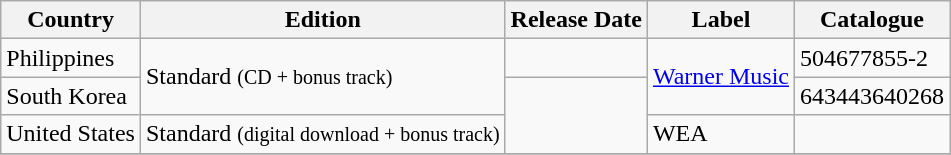<table class="wikitable">
<tr>
<th>Country</th>
<th>Edition</th>
<th>Release Date</th>
<th>Label</th>
<th>Catalogue</th>
</tr>
<tr>
<td>Philippines</td>
<td rowspan="2">Standard <small>(CD + bonus track)</small></td>
<td></td>
<td rowspan="2"><a href='#'>Warner Music</a></td>
<td>504677855-2</td>
</tr>
<tr>
<td>South Korea </td>
<td rowspan="2"></td>
<td>643443640268</td>
</tr>
<tr>
<td>United States</td>
<td>Standard <small>(digital download + bonus track)</small></td>
<td>WEA</td>
<td></td>
</tr>
<tr>
</tr>
</table>
